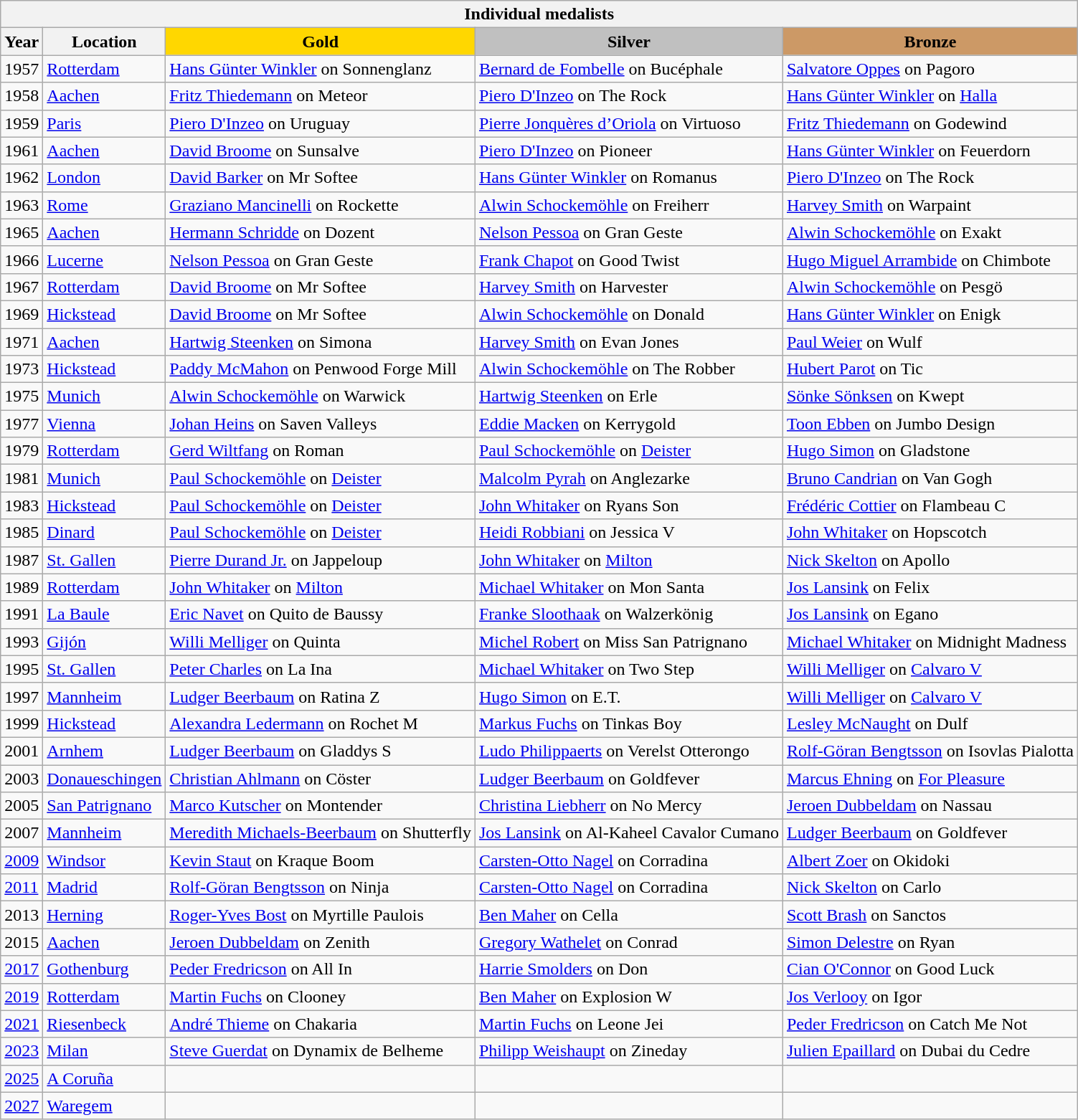<table class="wikitable">
<tr>
<th colspan=6 align="center"><strong>Individual medalists</strong></th>
</tr>
<tr>
<th>Year</th>
<th>Location</th>
<th style="background-color:gold;">Gold</th>
<th style="background-color:silver;">Silver</th>
<th style="background-color:#cc9966;">Bronze</th>
</tr>
<tr>
<td>1957</td>
<td> <a href='#'>Rotterdam</a></td>
<td> <a href='#'>Hans Günter Winkler</a> on Sonnenglanz</td>
<td> <a href='#'>Bernard de Fombelle</a> on Bucéphale</td>
<td> <a href='#'>Salvatore Oppes</a> on Pagoro</td>
</tr>
<tr>
<td>1958</td>
<td> <a href='#'>Aachen</a></td>
<td> <a href='#'>Fritz Thiedemann</a> on Meteor</td>
<td> <a href='#'>Piero D'Inzeo</a> on The Rock</td>
<td> <a href='#'>Hans Günter Winkler</a> on <a href='#'>Halla</a></td>
</tr>
<tr>
<td>1959</td>
<td> <a href='#'>Paris</a></td>
<td> <a href='#'>Piero D'Inzeo</a> on Uruguay</td>
<td> <a href='#'>Pierre Jonquères d’Oriola</a> on Virtuoso</td>
<td> <a href='#'>Fritz Thiedemann</a> on Godewind</td>
</tr>
<tr>
<td>1961</td>
<td> <a href='#'>Aachen</a></td>
<td> <a href='#'>David Broome</a> on Sunsalve</td>
<td> <a href='#'>Piero D'Inzeo</a> on Pioneer</td>
<td> <a href='#'>Hans Günter Winkler</a> on Feuerdorn</td>
</tr>
<tr>
<td>1962</td>
<td> <a href='#'>London</a></td>
<td> <a href='#'>David Barker</a> on Mr Softee</td>
<td> <a href='#'>Hans Günter Winkler</a> on Romanus</td>
<td> <a href='#'>Piero D'Inzeo</a> on The Rock</td>
</tr>
<tr>
<td>1963</td>
<td> <a href='#'>Rome</a></td>
<td> <a href='#'>Graziano Mancinelli</a> on Rockette</td>
<td> <a href='#'>Alwin Schockemöhle</a> on Freiherr</td>
<td> <a href='#'>Harvey Smith</a> on Warpaint</td>
</tr>
<tr>
<td>1965</td>
<td> <a href='#'>Aachen</a></td>
<td> <a href='#'>Hermann Schridde</a> on Dozent</td>
<td> <a href='#'>Nelson Pessoa</a> on Gran Geste</td>
<td> <a href='#'>Alwin Schockemöhle</a> on Exakt</td>
</tr>
<tr>
<td>1966</td>
<td> <a href='#'>Lucerne</a></td>
<td> <a href='#'>Nelson Pessoa</a> on Gran Geste</td>
<td> <a href='#'>Frank Chapot</a> on Good Twist</td>
<td> <a href='#'>Hugo Miguel Arrambide</a> on Chimbote</td>
</tr>
<tr>
<td>1967</td>
<td> <a href='#'>Rotterdam</a></td>
<td> <a href='#'>David Broome</a> on Mr Softee</td>
<td> <a href='#'>Harvey Smith</a> on Harvester</td>
<td> <a href='#'>Alwin Schockemöhle</a> on Pesgö</td>
</tr>
<tr>
<td>1969</td>
<td> <a href='#'>Hickstead</a></td>
<td> <a href='#'>David Broome</a> on Mr Softee</td>
<td> <a href='#'>Alwin Schockemöhle</a> on Donald</td>
<td> <a href='#'>Hans Günter Winkler</a> on Enigk</td>
</tr>
<tr>
<td>1971</td>
<td> <a href='#'>Aachen</a></td>
<td> <a href='#'>Hartwig Steenken</a> on Simona</td>
<td> <a href='#'>Harvey Smith</a> on Evan Jones</td>
<td> <a href='#'>Paul Weier</a> on Wulf</td>
</tr>
<tr>
<td>1973</td>
<td> <a href='#'>Hickstead</a></td>
<td> <a href='#'>Paddy McMahon</a> on Penwood Forge Mill</td>
<td> <a href='#'>Alwin Schockemöhle</a> on The Robber</td>
<td> <a href='#'>Hubert Parot</a> on Tic</td>
</tr>
<tr>
<td>1975</td>
<td> <a href='#'>Munich</a></td>
<td> <a href='#'>Alwin Schockemöhle</a> on Warwick</td>
<td> <a href='#'>Hartwig Steenken</a> on Erle</td>
<td> <a href='#'>Sönke Sönksen</a> on Kwept</td>
</tr>
<tr>
<td>1977</td>
<td> <a href='#'>Vienna</a></td>
<td> <a href='#'>Johan Heins</a> on Saven Valleys</td>
<td> <a href='#'>Eddie Macken</a> on Kerrygold</td>
<td> <a href='#'>Toon Ebben</a> on Jumbo Design</td>
</tr>
<tr>
<td>1979</td>
<td> <a href='#'>Rotterdam</a></td>
<td> <a href='#'>Gerd Wiltfang</a> on Roman</td>
<td> <a href='#'>Paul Schockemöhle</a> on <a href='#'>Deister</a></td>
<td> <a href='#'>Hugo Simon</a> on Gladstone</td>
</tr>
<tr>
<td>1981</td>
<td> <a href='#'>Munich</a></td>
<td> <a href='#'>Paul Schockemöhle</a> on <a href='#'>Deister</a></td>
<td> <a href='#'>Malcolm Pyrah</a> on Anglezarke</td>
<td> <a href='#'>Bruno Candrian</a> on Van Gogh</td>
</tr>
<tr>
<td>1983</td>
<td> <a href='#'>Hickstead</a></td>
<td> <a href='#'>Paul Schockemöhle</a> on <a href='#'>Deister</a></td>
<td> <a href='#'>John Whitaker</a> on Ryans Son</td>
<td> <a href='#'>Frédéric Cottier</a> on Flambeau C</td>
</tr>
<tr>
<td>1985</td>
<td> <a href='#'>Dinard</a></td>
<td> <a href='#'>Paul Schockemöhle</a> on <a href='#'>Deister</a></td>
<td> <a href='#'>Heidi Robbiani</a> on Jessica V</td>
<td> <a href='#'>John Whitaker</a> on Hopscotch</td>
</tr>
<tr>
<td>1987</td>
<td> <a href='#'>St. Gallen</a></td>
<td> <a href='#'>Pierre Durand Jr.</a> on Jappeloup</td>
<td> <a href='#'>John Whitaker</a> on <a href='#'>Milton</a></td>
<td> <a href='#'>Nick Skelton</a> on Apollo</td>
</tr>
<tr>
<td>1989</td>
<td> <a href='#'>Rotterdam</a></td>
<td> <a href='#'>John Whitaker</a> on <a href='#'>Milton</a></td>
<td> <a href='#'>Michael Whitaker</a> on Mon Santa</td>
<td> <a href='#'>Jos Lansink</a> on Felix</td>
</tr>
<tr>
<td>1991</td>
<td> <a href='#'>La Baule</a></td>
<td> <a href='#'>Eric Navet</a> on Quito de Baussy</td>
<td> <a href='#'>Franke Sloothaak</a> on Walzerkönig</td>
<td> <a href='#'>Jos Lansink</a> on Egano</td>
</tr>
<tr>
<td>1993</td>
<td> <a href='#'>Gijón</a></td>
<td> <a href='#'>Willi Melliger</a> on Quinta</td>
<td> <a href='#'>Michel Robert</a> on Miss San Patrignano</td>
<td> <a href='#'>Michael Whitaker</a> on Midnight Madness</td>
</tr>
<tr>
<td>1995</td>
<td> <a href='#'>St. Gallen</a></td>
<td> <a href='#'>Peter Charles</a> on La Ina</td>
<td> <a href='#'>Michael Whitaker</a> on Two Step</td>
<td> <a href='#'>Willi Melliger</a> on <a href='#'>Calvaro V</a></td>
</tr>
<tr>
<td>1997</td>
<td> <a href='#'>Mannheim</a></td>
<td> <a href='#'>Ludger Beerbaum</a> on Ratina Z</td>
<td> <a href='#'>Hugo Simon</a> on E.T.</td>
<td> <a href='#'>Willi Melliger</a> on <a href='#'>Calvaro V</a></td>
</tr>
<tr>
<td>1999</td>
<td> <a href='#'>Hickstead</a></td>
<td> <a href='#'>Alexandra Ledermann</a> on Rochet M</td>
<td> <a href='#'>Markus Fuchs</a> on Tinkas Boy</td>
<td> <a href='#'>Lesley McNaught</a> on Dulf</td>
</tr>
<tr>
<td>2001</td>
<td> <a href='#'>Arnhem</a></td>
<td> <a href='#'>Ludger Beerbaum</a> on Gladdys S</td>
<td> <a href='#'>Ludo Philippaerts</a> on Verelst Otterongo</td>
<td> <a href='#'>Rolf-Göran Bengtsson</a> on Isovlas Pialotta</td>
</tr>
<tr>
<td>2003</td>
<td> <a href='#'>Donaueschingen</a></td>
<td> <a href='#'>Christian Ahlmann</a> on Cöster</td>
<td> <a href='#'>Ludger Beerbaum</a> on Goldfever</td>
<td> <a href='#'>Marcus Ehning</a> on <a href='#'>For Pleasure</a></td>
</tr>
<tr>
<td>2005</td>
<td> <a href='#'>San Patrignano</a></td>
<td> <a href='#'>Marco Kutscher</a> on Montender</td>
<td> <a href='#'>Christina Liebherr</a> on No Mercy</td>
<td> <a href='#'>Jeroen Dubbeldam</a> on Nassau</td>
</tr>
<tr>
<td>2007</td>
<td> <a href='#'>Mannheim</a></td>
<td> <a href='#'>Meredith Michaels-Beerbaum</a> on Shutterfly</td>
<td> <a href='#'>Jos Lansink</a> on Al-Kaheel Cavalor Cumano</td>
<td> <a href='#'>Ludger Beerbaum</a> on Goldfever</td>
</tr>
<tr>
<td><a href='#'>2009</a></td>
<td> <a href='#'>Windsor</a></td>
<td> <a href='#'>Kevin Staut</a> on Kraque Boom</td>
<td> <a href='#'>Carsten-Otto Nagel</a> on Corradina</td>
<td> <a href='#'>Albert Zoer</a> on Okidoki</td>
</tr>
<tr>
<td><a href='#'>2011</a></td>
<td> <a href='#'>Madrid</a></td>
<td> <a href='#'>Rolf-Göran Bengtsson</a> on Ninja</td>
<td> <a href='#'>Carsten-Otto Nagel</a> on Corradina</td>
<td> <a href='#'>Nick Skelton</a> on Carlo</td>
</tr>
<tr>
<td>2013</td>
<td> <a href='#'>Herning</a></td>
<td> <a href='#'>Roger-Yves Bost</a> on Myrtille Paulois</td>
<td> <a href='#'>Ben Maher</a> on Cella</td>
<td> <a href='#'>Scott Brash</a> on Sanctos</td>
</tr>
<tr>
<td>2015</td>
<td> <a href='#'>Aachen</a></td>
<td> <a href='#'>Jeroen Dubbeldam</a> on Zenith</td>
<td> <a href='#'>Gregory Wathelet</a> on Conrad</td>
<td> <a href='#'>Simon Delestre</a> on Ryan</td>
</tr>
<tr>
<td><a href='#'>2017</a></td>
<td> <a href='#'>Gothenburg</a></td>
<td> <a href='#'>Peder Fredricson</a> on All In</td>
<td> <a href='#'>Harrie Smolders</a> on Don</td>
<td> <a href='#'>Cian O'Connor</a> on Good Luck</td>
</tr>
<tr>
<td><a href='#'>2019</a></td>
<td> <a href='#'>Rotterdam</a></td>
<td> <a href='#'>Martin Fuchs</a> on Clooney</td>
<td> <a href='#'>Ben Maher</a> on Explosion W</td>
<td> <a href='#'>Jos Verlooy</a> on Igor</td>
</tr>
<tr>
<td><a href='#'>2021</a></td>
<td> <a href='#'>Riesenbeck</a></td>
<td> <a href='#'>André Thieme</a> on Chakaria</td>
<td> <a href='#'>Martin Fuchs</a> on Leone Jei</td>
<td> <a href='#'>Peder Fredricson</a> on Catch Me Not</td>
</tr>
<tr>
<td><a href='#'>2023</a></td>
<td> <a href='#'>Milan</a></td>
<td> <a href='#'>Steve Guerdat</a> on Dynamix de Belheme</td>
<td> <a href='#'>Philipp Weishaupt</a> on Zineday</td>
<td> <a href='#'>Julien Epaillard</a> on Dubai du Cedre</td>
</tr>
<tr>
<td><a href='#'>2025</a></td>
<td> <a href='#'>A Coruña</a></td>
<td></td>
<td></td>
<td></td>
</tr>
<tr>
<td><a href='#'>2027</a></td>
<td> <a href='#'>Waregem</a></td>
<td></td>
<td></td>
<td></td>
</tr>
</table>
